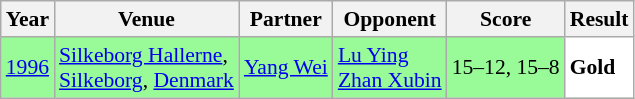<table class="sortable wikitable" style="font-size: 90%;">
<tr>
<th>Year</th>
<th>Venue</th>
<th>Partner</th>
<th>Opponent</th>
<th>Score</th>
<th>Result</th>
</tr>
<tr style="background:#98FB98">
<td align="center"><a href='#'>1996</a></td>
<td align="left"><a href='#'>Silkeborg Hallerne</a>,<br><a href='#'>Silkeborg</a>, <a href='#'>Denmark</a></td>
<td align="left"> <a href='#'>Yang Wei</a></td>
<td align="left"> <a href='#'>Lu Ying</a> <br>  <a href='#'>Zhan Xubin</a></td>
<td align="left">15–12, 15–8</td>
<td style="text-align:left; background:white"> <strong>Gold</strong></td>
</tr>
</table>
